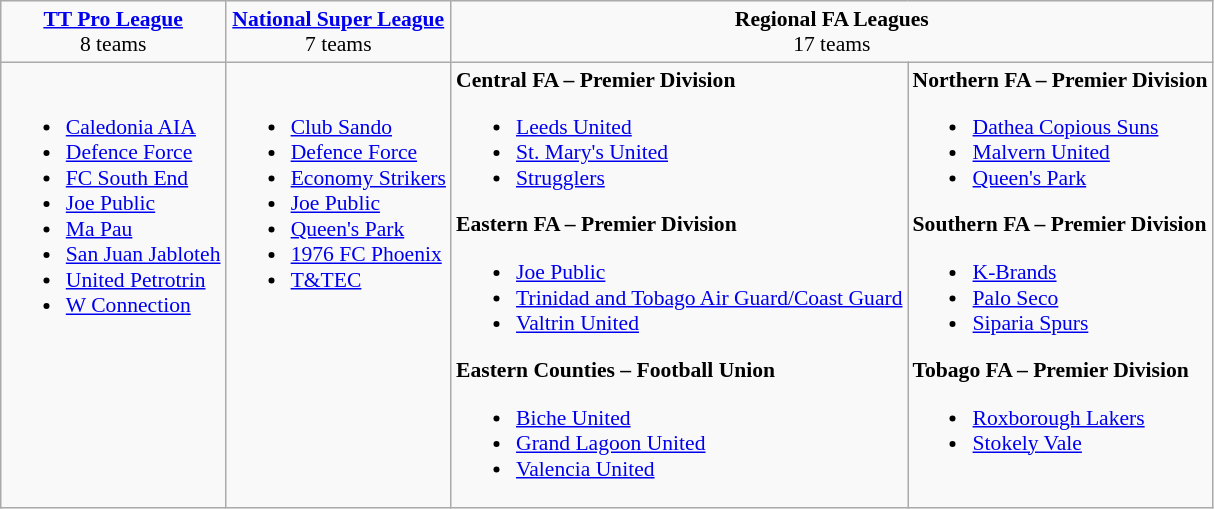<table class="wikitable" style="font-size:90%;">
<tr>
<td align="center"><strong><a href='#'>TT Pro League</a></strong><br>8 teams</td>
<td align="center"><strong><a href='#'>National Super League</a></strong><br>7 teams</td>
<td align="center" colspan="2"><strong>Regional FA Leagues</strong><br>17 teams</td>
</tr>
<tr valign="top">
<td><br><ul><li><a href='#'>Caledonia AIA</a></li><li><a href='#'>Defence Force</a></li><li><a href='#'>FC South End</a></li><li><a href='#'>Joe Public</a></li><li><a href='#'>Ma Pau</a></li><li><a href='#'>San Juan Jabloteh</a></li><li><a href='#'>United Petrotrin</a></li><li><a href='#'>W Connection</a></li></ul></td>
<td><br><ul><li><a href='#'>Club Sando</a></li><li><a href='#'>Defence Force</a></li><li><a href='#'>Economy Strikers</a></li><li><a href='#'>Joe Public</a></li><li><a href='#'>Queen's Park</a></li><li><a href='#'>1976 FC Phoenix</a></li><li><a href='#'>T&TEC</a></li></ul></td>
<td><strong>Central FA – Premier Division</strong><br><ul><li><a href='#'>Leeds United</a></li><li><a href='#'>St. Mary's United</a></li><li><a href='#'>Strugglers</a></li></ul><strong>Eastern FA – Premier Division</strong><ul><li><a href='#'>Joe Public</a></li><li><a href='#'>Trinidad and Tobago Air Guard/Coast Guard</a></li><li><a href='#'>Valtrin United</a></li></ul><strong>Eastern Counties – Football Union</strong><ul><li><a href='#'>Biche United</a></li><li><a href='#'>Grand Lagoon United</a></li><li><a href='#'>Valencia United</a></li></ul></td>
<td><strong>Northern FA – Premier Division</strong><br><ul><li><a href='#'>Dathea Copious Suns</a></li><li><a href='#'>Malvern United</a></li><li><a href='#'>Queen's Park</a></li></ul><strong>Southern FA – Premier Division</strong><ul><li><a href='#'>K-Brands</a></li><li><a href='#'>Palo Seco</a></li><li><a href='#'>Siparia Spurs</a></li></ul><strong>Tobago FA – Premier Division</strong><ul><li><a href='#'>Roxborough Lakers</a></li><li><a href='#'>Stokely Vale</a></li></ul></td>
</tr>
</table>
